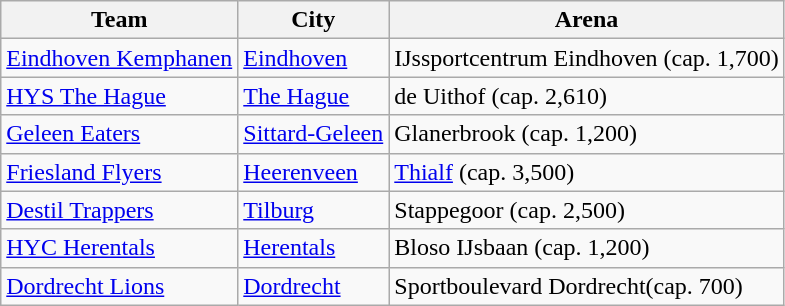<table class="wikitable">
<tr>
<th>Team</th>
<th>City</th>
<th>Arena</th>
</tr>
<tr>
<td><a href='#'>Eindhoven Kemphanen</a></td>
<td><a href='#'>Eindhoven</a></td>
<td>IJssportcentrum Eindhoven (cap. 1,700)</td>
</tr>
<tr>
<td><a href='#'>HYS The Hague</a></td>
<td><a href='#'>The Hague</a></td>
<td>de Uithof (cap. 2,610)</td>
</tr>
<tr>
<td><a href='#'>Geleen Eaters</a></td>
<td><a href='#'>Sittard-Geleen</a></td>
<td>Glanerbrook (cap. 1,200)</td>
</tr>
<tr>
<td><a href='#'>Friesland Flyers</a></td>
<td><a href='#'>Heerenveen</a></td>
<td><a href='#'>Thialf</a> (cap. 3,500)</td>
</tr>
<tr>
<td><a href='#'>Destil Trappers</a></td>
<td><a href='#'>Tilburg</a></td>
<td>Stappegoor (cap. 2,500)</td>
</tr>
<tr>
<td><a href='#'>HYC Herentals</a></td>
<td><a href='#'>Herentals</a></td>
<td>Bloso IJsbaan (cap. 1,200)</td>
</tr>
<tr>
<td><a href='#'>Dordrecht Lions</a></td>
<td><a href='#'>Dordrecht</a></td>
<td>Sportboulevard Dordrecht(cap. 700)</td>
</tr>
</table>
